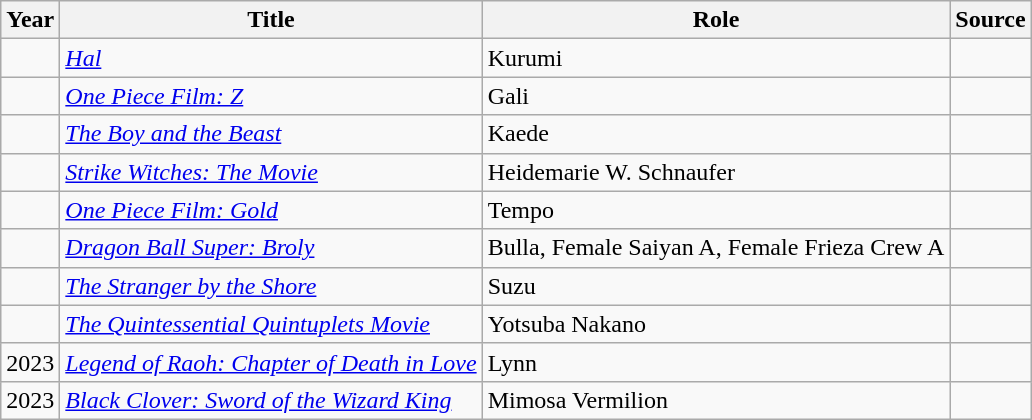<table class="wikitable sortable plainrowheaders">
<tr>
<th>Year</th>
<th>Title</th>
<th>Role</th>
<th class="unsortable">Source</th>
</tr>
<tr>
<td></td>
<td><em><a href='#'>Hal</a></em></td>
<td>Kurumi</td>
<td></td>
</tr>
<tr>
<td></td>
<td><em><a href='#'>One Piece Film: Z</a></em></td>
<td>Gali</td>
<td></td>
</tr>
<tr>
<td></td>
<td><em><a href='#'>The Boy and the Beast</a></em></td>
<td>Kaede</td>
<td></td>
</tr>
<tr>
<td></td>
<td><em><a href='#'>Strike Witches: The Movie</a></em></td>
<td>Heidemarie W. Schnaufer</td>
<td></td>
</tr>
<tr>
<td></td>
<td><em><a href='#'>One Piece Film: Gold</a></em></td>
<td>Tempo</td>
<td></td>
</tr>
<tr>
<td></td>
<td><em><a href='#'>Dragon Ball Super: Broly</a></em></td>
<td>Bulla, Female Saiyan A, Female Frieza Crew A</td>
<td></td>
</tr>
<tr>
<td></td>
<td><em><a href='#'>The Stranger by the Shore</a></em></td>
<td>Suzu</td>
<td></td>
</tr>
<tr>
<td></td>
<td><em><a href='#'>The Quintessential Quintuplets Movie</a></em></td>
<td>Yotsuba Nakano</td>
<td></td>
</tr>
<tr>
<td>2023</td>
<td><em><a href='#'>Legend of Raoh: Chapter of Death in Love</a></em></td>
<td>Lynn</td>
<td></td>
</tr>
<tr>
<td>2023</td>
<td><em><a href='#'>Black Clover: Sword of the Wizard King</a></em></td>
<td>Mimosa Vermilion</td>
<td></td>
</tr>
</table>
